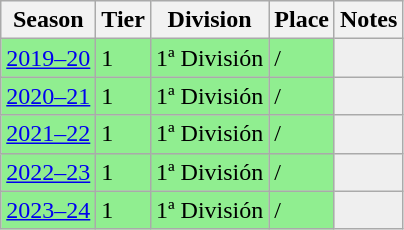<table class="wikitable">
<tr style="background:#f0f6fa;">
<th>Season</th>
<th>Tier</th>
<th>Division</th>
<th>Place</th>
<th>Notes</th>
</tr>
<tr>
<td style="background:#90EE90;"><a href='#'>2019–20</a></td>
<td style="background:#90EE90;">1</td>
<td style="background:#90EE90;">1ª División</td>
<td style="background:#90EE90;"> / </td>
<th style="background:#efefef;"></th>
</tr>
<tr>
<td style="background:#90EE90;"><a href='#'>2020–21</a></td>
<td style="background:#90EE90;">1</td>
<td style="background:#90EE90;">1ª División</td>
<td style="background:#90EE90;"> / </td>
<th style="background:#efefef;"></th>
</tr>
<tr>
<td style="background:#90EE90;"><a href='#'>2021–22</a></td>
<td style="background:#90EE90;">1</td>
<td style="background:#90EE90;">1ª División</td>
<td style="background:#90EE90;"> / </td>
<th style="background:#efefef;"></th>
</tr>
<tr>
<td style="background:#90EE90;"><a href='#'>2022–23</a></td>
<td style="background:#90EE90;">1</td>
<td style="background:#90EE90;">1ª División</td>
<td style="background:#90EE90;"> / </td>
<th style="background:#efefef;"></th>
</tr>
<tr>
<td style="background:#90EE90;"><a href='#'>2023–24</a></td>
<td style="background:#90EE90;">1</td>
<td style="background:#90EE90;">1ª División</td>
<td style="background:#90EE90;"> / </td>
<th style="background:#efefef;"></th>
</tr>
</table>
